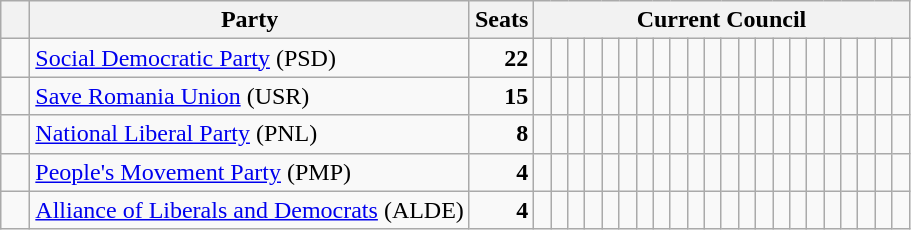<table class="wikitable">
<tr>
<th>   </th>
<th>Party</th>
<th>Seats</th>
<th colspan="22">Current Council</th>
</tr>
<tr>
<td>  </td>
<td><a href='#'>Social Democratic Party</a> (PSD)</td>
<td style="text-align: right"><strong>22</strong></td>
<td>  </td>
<td>  </td>
<td>  </td>
<td>  </td>
<td>  </td>
<td>  </td>
<td>  </td>
<td>  </td>
<td>  </td>
<td>  </td>
<td>  </td>
<td>  </td>
<td>  </td>
<td>  </td>
<td>  </td>
<td>  </td>
<td>  </td>
<td>  </td>
<td>  </td>
<td>  </td>
<td>  </td>
<td>  </td>
</tr>
<tr>
<td>  </td>
<td><a href='#'>Save Romania Union</a> (USR)</td>
<td style="text-align: right"><strong>15</strong></td>
<td>  </td>
<td>  </td>
<td>  </td>
<td>  </td>
<td>  </td>
<td>  </td>
<td>  </td>
<td>  </td>
<td>  </td>
<td>  </td>
<td>  </td>
<td> </td>
<td> </td>
<td> </td>
<td> </td>
<td> </td>
<td> </td>
<td> </td>
<td> </td>
<td> </td>
<td> </td>
<td> </td>
</tr>
<tr>
<td>  </td>
<td><a href='#'>National Liberal Party</a> (PNL)</td>
<td style="text-align: right"><strong>8</strong></td>
<td>  </td>
<td>  </td>
<td>  </td>
<td>  </td>
<td>  </td>
<td>  </td>
<td>  </td>
<td> </td>
<td> </td>
<td> </td>
<td> </td>
<td> </td>
<td> </td>
<td> </td>
<td> </td>
<td> </td>
<td> </td>
<td> </td>
<td> </td>
<td> </td>
<td> </td>
<td> </td>
</tr>
<tr>
<td>  </td>
<td><a href='#'>People's Movement Party</a> (PMP)</td>
<td style="text-align: right"><strong>4</strong></td>
<td>  </td>
<td>  </td>
<td>  </td>
<td>  </td>
<td> </td>
<td> </td>
<td> </td>
<td> </td>
<td> </td>
<td> </td>
<td> </td>
<td> </td>
<td> </td>
<td> </td>
<td> </td>
<td> </td>
<td> </td>
<td> </td>
<td> </td>
<td> </td>
<td> </td>
<td> </td>
</tr>
<tr>
<td>  </td>
<td><a href='#'>Alliance of Liberals and Democrats</a> (ALDE)</td>
<td style="text-align: right"><strong>4</strong></td>
<td>  </td>
<td>  </td>
<td>  </td>
<td>  </td>
<td> </td>
<td> </td>
<td> </td>
<td> </td>
<td> </td>
<td> </td>
<td> </td>
<td> </td>
<td> </td>
<td> </td>
<td> </td>
<td> </td>
<td> </td>
<td> </td>
<td> </td>
<td> </td>
<td> </td>
<td> </td>
</tr>
</table>
